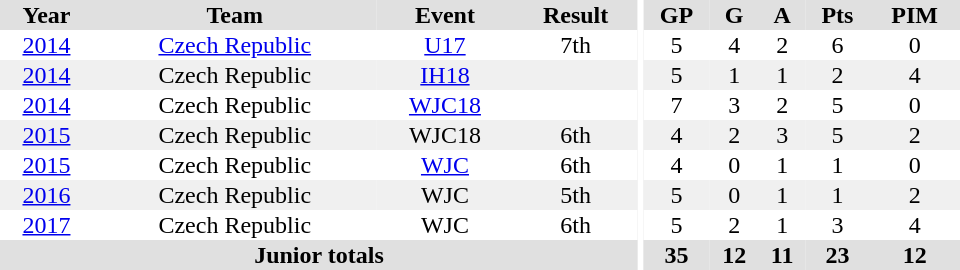<table border="0" cellpadding="1" cellspacing="0" ID="Table3" style="text-align:center; width:40em">
<tr ALIGN="center" bgcolor="#e0e0e0">
<th>Year</th>
<th>Team</th>
<th>Event</th>
<th>Result</th>
<th rowspan="99" bgcolor="#ffffff"></th>
<th>GP</th>
<th>G</th>
<th>A</th>
<th>Pts</th>
<th>PIM</th>
</tr>
<tr>
<td><a href='#'>2014</a></td>
<td><a href='#'>Czech Republic</a></td>
<td><a href='#'>U17</a></td>
<td>7th</td>
<td>5</td>
<td>4</td>
<td>2</td>
<td>6</td>
<td>0</td>
</tr>
<tr bgcolor="#f0f0f0">
<td><a href='#'>2014</a></td>
<td>Czech Republic</td>
<td><a href='#'>IH18</a></td>
<td></td>
<td>5</td>
<td>1</td>
<td>1</td>
<td>2</td>
<td>4</td>
</tr>
<tr>
<td><a href='#'>2014</a></td>
<td>Czech Republic</td>
<td><a href='#'>WJC18</a></td>
<td></td>
<td>7</td>
<td>3</td>
<td>2</td>
<td>5</td>
<td>0</td>
</tr>
<tr bgcolor="#f0f0f0">
<td><a href='#'>2015</a></td>
<td>Czech Republic</td>
<td>WJC18</td>
<td>6th</td>
<td>4</td>
<td>2</td>
<td>3</td>
<td>5</td>
<td>2</td>
</tr>
<tr>
<td><a href='#'>2015</a></td>
<td>Czech Republic</td>
<td><a href='#'>WJC</a></td>
<td>6th</td>
<td>4</td>
<td>0</td>
<td>1</td>
<td>1</td>
<td>0</td>
</tr>
<tr bgcolor="#f0f0f0">
<td><a href='#'>2016</a></td>
<td>Czech Republic</td>
<td>WJC</td>
<td>5th</td>
<td>5</td>
<td>0</td>
<td>1</td>
<td>1</td>
<td>2</td>
</tr>
<tr>
<td><a href='#'>2017</a></td>
<td>Czech Republic</td>
<td>WJC</td>
<td>6th</td>
<td>5</td>
<td>2</td>
<td>1</td>
<td>3</td>
<td>4</td>
</tr>
<tr bgcolor="#e0e0e0">
<th colspan="4">Junior totals</th>
<th>35</th>
<th>12</th>
<th>11</th>
<th>23</th>
<th>12</th>
</tr>
</table>
